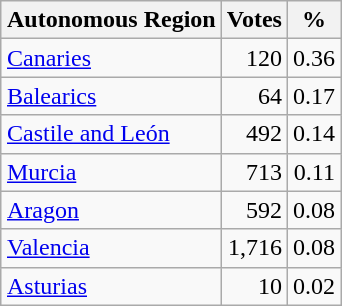<table class="wikitable" style="margin:auto;">
<tr>
<th>Autonomous Region</th>
<th>Votes</th>
<th>%</th>
</tr>
<tr>
<td><a href='#'>Canaries</a></td>
<td style="text-align:right;">120</td>
<td style="text-align:right;">0.36</td>
</tr>
<tr>
<td><a href='#'>Balearics</a></td>
<td style="text-align:right;">64</td>
<td style="text-align:right;">0.17</td>
</tr>
<tr>
<td><a href='#'>Castile and León</a></td>
<td style="text-align:right;">492</td>
<td style="text-align:right;">0.14</td>
</tr>
<tr>
<td><a href='#'>Murcia</a></td>
<td style="text-align:right;">713</td>
<td style="text-align:right;">0.11</td>
</tr>
<tr>
<td><a href='#'>Aragon</a></td>
<td style="text-align:right;">592</td>
<td style="text-align:right;">0.08</td>
</tr>
<tr>
<td><a href='#'>Valencia</a></td>
<td style="text-align:right;">1,716</td>
<td style="text-align:right;">0.08</td>
</tr>
<tr>
<td><a href='#'>Asturias</a></td>
<td style="text-align:right;">10</td>
<td style="text-align:right;">0.02</td>
</tr>
</table>
